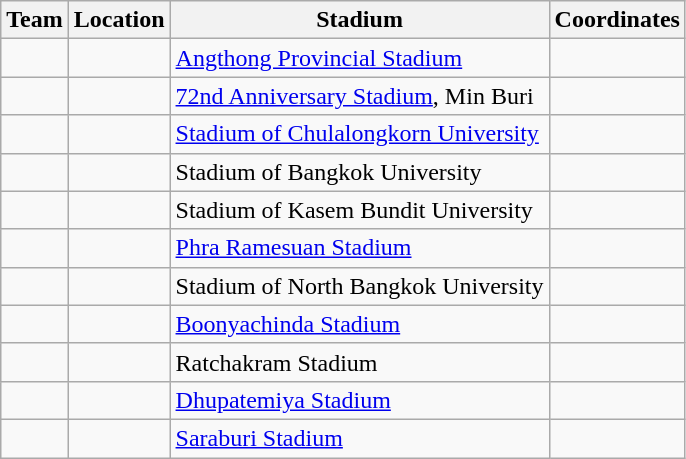<table class="wikitable sortable">
<tr>
<th>Team</th>
<th>Location</th>
<th>Stadium</th>
<th>Coordinates</th>
</tr>
<tr>
<td></td>
<td></td>
<td><a href='#'>Angthong Provincial Stadium</a></td>
<td></td>
</tr>
<tr>
<td></td>
<td></td>
<td><a href='#'>72nd Anniversary Stadium</a>, Min Buri</td>
<td></td>
</tr>
<tr>
<td></td>
<td></td>
<td><a href='#'>Stadium of Chulalongkorn University</a></td>
<td></td>
</tr>
<tr>
<td></td>
<td></td>
<td>Stadium of Bangkok University</td>
<td></td>
</tr>
<tr>
<td></td>
<td></td>
<td>Stadium of Kasem Bundit University</td>
<td></td>
</tr>
<tr>
<td></td>
<td></td>
<td><a href='#'>Phra Ramesuan Stadium</a></td>
<td></td>
</tr>
<tr>
<td></td>
<td></td>
<td>Stadium of North Bangkok University</td>
<td></td>
</tr>
<tr>
<td></td>
<td></td>
<td><a href='#'>Boonyachinda Stadium</a></td>
<td></td>
</tr>
<tr>
<td></td>
<td></td>
<td>Ratchakram Stadium</td>
<td></td>
</tr>
<tr>
<td></td>
<td></td>
<td><a href='#'>Dhupatemiya Stadium</a></td>
<td></td>
</tr>
<tr>
<td></td>
<td></td>
<td><a href='#'>Saraburi Stadium</a></td>
<td></td>
</tr>
</table>
